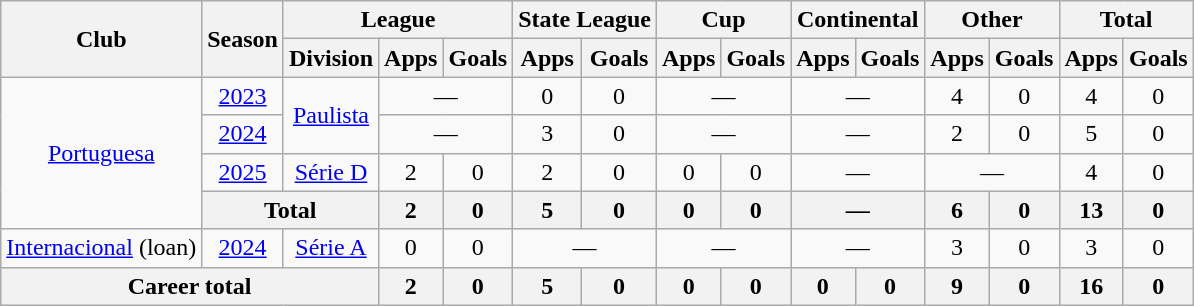<table class="wikitable" style="text-align: center;">
<tr>
<th rowspan="2">Club</th>
<th rowspan="2">Season</th>
<th colspan="3">League</th>
<th colspan="2">State League</th>
<th colspan="2">Cup</th>
<th colspan="2">Continental</th>
<th colspan="2">Other</th>
<th colspan="2">Total</th>
</tr>
<tr>
<th>Division</th>
<th>Apps</th>
<th>Goals</th>
<th>Apps</th>
<th>Goals</th>
<th>Apps</th>
<th>Goals</th>
<th>Apps</th>
<th>Goals</th>
<th>Apps</th>
<th>Goals</th>
<th>Apps</th>
<th>Goals</th>
</tr>
<tr>
<td rowspan="4" valign="center"><a href='#'>Portuguesa</a></td>
<td><a href='#'>2023</a></td>
<td rowspan="2"><a href='#'>Paulista</a></td>
<td colspan="2">—</td>
<td>0</td>
<td>0</td>
<td colspan="2">—</td>
<td colspan="2">—</td>
<td>4</td>
<td>0</td>
<td>4</td>
<td>0</td>
</tr>
<tr>
<td><a href='#'>2024</a></td>
<td colspan="2">—</td>
<td>3</td>
<td>0</td>
<td colspan="2">—</td>
<td colspan="2">—</td>
<td>2</td>
<td>0</td>
<td>5</td>
<td>0</td>
</tr>
<tr>
<td><a href='#'>2025</a></td>
<td><a href='#'>Série D</a></td>
<td>2</td>
<td>0</td>
<td>2</td>
<td>0</td>
<td>0</td>
<td>0</td>
<td colspan="2">—</td>
<td colspan="2">—</td>
<td>4</td>
<td>0</td>
</tr>
<tr>
<th colspan="2">Total</th>
<th>2</th>
<th>0</th>
<th>5</th>
<th>0</th>
<th>0</th>
<th>0</th>
<th colspan="2">—</th>
<th>6</th>
<th>0</th>
<th>13</th>
<th>0</th>
</tr>
<tr>
<td valign="center"><a href='#'>Internacional</a> (loan)</td>
<td><a href='#'>2024</a></td>
<td><a href='#'>Série A</a></td>
<td>0</td>
<td>0</td>
<td colspan="2">—</td>
<td colspan="2">—</td>
<td colspan="2">—</td>
<td>3</td>
<td>0</td>
<td>3</td>
<td>0</td>
</tr>
<tr>
<th colspan="3"><strong>Career total</strong></th>
<th>2</th>
<th>0</th>
<th>5</th>
<th>0</th>
<th>0</th>
<th>0</th>
<th>0</th>
<th>0</th>
<th>9</th>
<th>0</th>
<th>16</th>
<th>0</th>
</tr>
</table>
